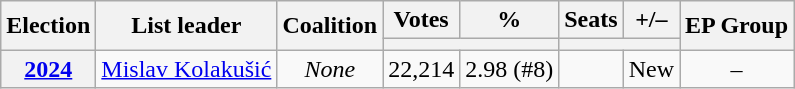<table class="wikitable" style="text-align:center;">
<tr>
<th rowspan=2>Election</th>
<th rowspan=2>List leader</th>
<th rowspan=2>Coalition</th>
<th>Votes</th>
<th>%</th>
<th>Seats</th>
<th>+/–</th>
<th rowspan=2>EP Group</th>
</tr>
<tr>
<th colspan=2></th>
<th colspan=2></th>
</tr>
<tr>
<th><a href='#'>2024</a></th>
<td><a href='#'>Mislav Kolakušić</a></td>
<td><em> None </em></td>
<td>22,214</td>
<td>2.98 (#8)</td>
<td></td>
<td>New</td>
<td>–</td>
</tr>
</table>
